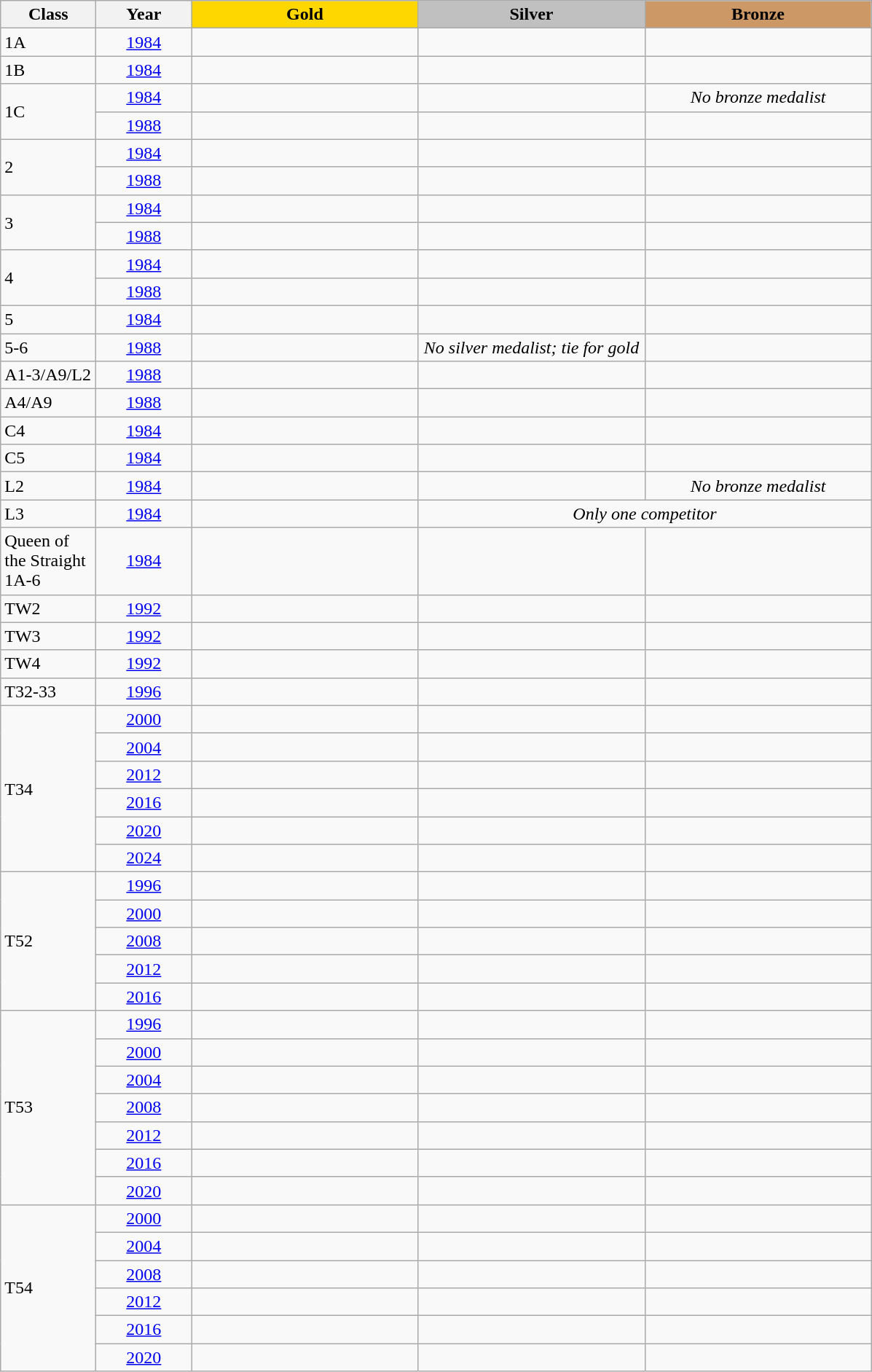<table class="wikitable">
<tr>
<th width=80>Class</th>
<th width=80>Year</th>
<td align=center width=200 bgcolor=gold><strong>Gold</strong></td>
<td align=center width=200 bgcolor=silver><strong>Silver</strong></td>
<td align=center width=200 bgcolor=cc9966><strong>Bronze</strong></td>
</tr>
<tr>
<td>1A</td>
<td align=center><a href='#'>1984</a></td>
<td></td>
<td></td>
<td></td>
</tr>
<tr>
<td>1B</td>
<td align=center><a href='#'>1984</a></td>
<td></td>
<td></td>
<td></td>
</tr>
<tr>
<td rowspan=2>1C</td>
<td align=center><a href='#'>1984</a></td>
<td></td>
<td></td>
<td align="center"><em>No bronze medalist</em></td>
</tr>
<tr>
<td align=center><a href='#'>1988</a></td>
<td></td>
<td></td>
<td></td>
</tr>
<tr>
<td rowspan=2>2</td>
<td align=center><a href='#'>1984</a></td>
<td></td>
<td></td>
<td></td>
</tr>
<tr>
<td align=center><a href='#'>1988</a></td>
<td></td>
<td></td>
<td></td>
</tr>
<tr>
<td rowspan=2>3</td>
<td align=center><a href='#'>1984</a></td>
<td></td>
<td></td>
<td></td>
</tr>
<tr>
<td align=center><a href='#'>1988</a></td>
<td></td>
<td></td>
<td></td>
</tr>
<tr>
<td rowspan=2>4</td>
<td align=center><a href='#'>1984</a></td>
<td></td>
<td></td>
<td></td>
</tr>
<tr>
<td align=center><a href='#'>1988</a></td>
<td></td>
<td></td>
<td></td>
</tr>
<tr>
<td>5</td>
<td align=center><a href='#'>1984</a></td>
<td></td>
<td></td>
<td></td>
</tr>
<tr>
<td>5-6</td>
<td align=center><a href='#'>1988</a></td>
<td><br> </td>
<td align="center"><em>No silver medalist; tie for gold</em></td>
<td></td>
</tr>
<tr>
<td>A1-3/A9/L2</td>
<td align=center><a href='#'>1988</a></td>
<td></td>
<td></td>
<td></td>
</tr>
<tr>
<td>A4/A9</td>
<td align=center><a href='#'>1988</a></td>
<td></td>
<td></td>
<td></td>
</tr>
<tr>
<td>C4</td>
<td align=center><a href='#'>1984</a></td>
<td></td>
<td></td>
<td></td>
</tr>
<tr>
<td>C5</td>
<td align=center><a href='#'>1984</a></td>
<td></td>
<td></td>
<td></td>
</tr>
<tr>
<td>L2</td>
<td align=center><a href='#'>1984</a></td>
<td></td>
<td></td>
<td align="center"><em>No bronze medalist</em></td>
</tr>
<tr>
<td>L3</td>
<td align=center><a href='#'>1984</a></td>
<td></td>
<td colspan="2" align="center"><em>Only one competitor</em></td>
</tr>
<tr>
<td>Queen of the Straight 1A-6</td>
<td align=center><a href='#'>1984</a></td>
<td></td>
<td></td>
<td></td>
</tr>
<tr>
<td>TW2</td>
<td align=center><a href='#'>1992</a></td>
<td></td>
<td></td>
<td></td>
</tr>
<tr>
<td>TW3</td>
<td align=center><a href='#'>1992</a></td>
<td></td>
<td></td>
<td></td>
</tr>
<tr>
<td>TW4</td>
<td align=center><a href='#'>1992</a></td>
<td></td>
<td></td>
<td></td>
</tr>
<tr>
<td>T32-33</td>
<td align=center><a href='#'>1996</a></td>
<td></td>
<td></td>
<td></td>
</tr>
<tr>
<td rowspan=6>T34</td>
<td align=center><a href='#'>2000</a></td>
<td></td>
<td></td>
<td></td>
</tr>
<tr>
<td align=center><a href='#'>2004</a></td>
<td></td>
<td></td>
<td></td>
</tr>
<tr>
<td align=center><a href='#'>2012</a></td>
<td></td>
<td></td>
<td></td>
</tr>
<tr>
<td align=center><a href='#'>2016</a></td>
<td></td>
<td></td>
<td></td>
</tr>
<tr>
<td align=center><a href='#'>2020</a></td>
<td></td>
<td></td>
<td></td>
</tr>
<tr>
<td align=center><a href='#'>2024</a></td>
<td></td>
<td></td>
<td></td>
</tr>
<tr>
<td rowspan=5>T52</td>
<td align=center><a href='#'>1996</a></td>
<td></td>
<td></td>
<td></td>
</tr>
<tr>
<td align=center><a href='#'>2000</a></td>
<td></td>
<td></td>
<td></td>
</tr>
<tr>
<td align=center><a href='#'>2008</a></td>
<td></td>
<td></td>
<td></td>
</tr>
<tr>
<td align=center><a href='#'>2012</a></td>
<td></td>
<td></td>
<td></td>
</tr>
<tr>
<td align=center><a href='#'>2016</a></td>
<td></td>
<td></td>
<td></td>
</tr>
<tr>
<td rowspan=7>T53</td>
<td align=center><a href='#'>1996</a></td>
<td></td>
<td></td>
<td></td>
</tr>
<tr>
<td align=center><a href='#'>2000</a></td>
<td></td>
<td></td>
<td></td>
</tr>
<tr>
<td align=center><a href='#'>2004</a></td>
<td></td>
<td></td>
<td></td>
</tr>
<tr>
<td align=center><a href='#'>2008</a></td>
<td></td>
<td></td>
<td></td>
</tr>
<tr>
<td align=center><a href='#'>2012</a></td>
<td></td>
<td></td>
<td></td>
</tr>
<tr>
<td align=center><a href='#'>2016</a></td>
<td></td>
<td></td>
<td></td>
</tr>
<tr>
<td align=center><a href='#'>2020</a></td>
<td></td>
<td></td>
<td></td>
</tr>
<tr>
<td rowspan=6>T54</td>
<td align=center><a href='#'>2000</a></td>
<td></td>
<td></td>
<td></td>
</tr>
<tr>
<td align=center><a href='#'>2004</a></td>
<td></td>
<td></td>
<td></td>
</tr>
<tr>
<td align=center><a href='#'>2008</a></td>
<td></td>
<td></td>
<td></td>
</tr>
<tr>
<td align=center><a href='#'>2012</a></td>
<td></td>
<td></td>
<td></td>
</tr>
<tr>
<td align=center><a href='#'>2016</a></td>
<td></td>
<td></td>
<td></td>
</tr>
<tr>
<td align=center><a href='#'>2020</a></td>
<td></td>
<td></td>
<td></td>
</tr>
</table>
